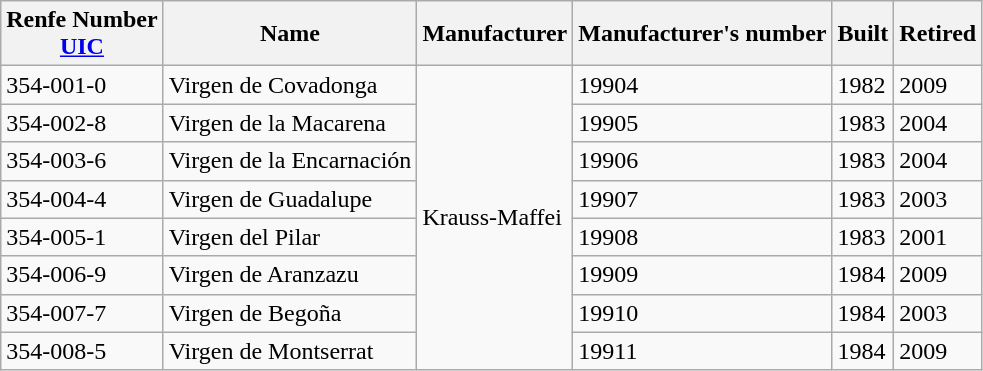<table class="wikitable">
<tr>
<th>Renfe Number<br><a href='#'>UIC</a></th>
<th>Name</th>
<th>Manufacturer</th>
<th>Manufacturer's number</th>
<th>Built</th>
<th>Retired</th>
</tr>
<tr>
<td>354-001-0</td>
<td>Virgen de Covadonga</td>
<td rowspan=8>Krauss-Maffei</td>
<td>19904</td>
<td>1982</td>
<td>2009</td>
</tr>
<tr>
<td>354-002-8</td>
<td>Virgen de la Macarena</td>
<td>19905</td>
<td>1983</td>
<td>2004</td>
</tr>
<tr>
<td>354-003-6</td>
<td>Virgen de la Encarnación</td>
<td>19906</td>
<td>1983</td>
<td>2004</td>
</tr>
<tr>
<td>354-004-4</td>
<td>Virgen de Guadalupe</td>
<td>19907</td>
<td>1983</td>
<td>2003</td>
</tr>
<tr>
<td>354-005-1</td>
<td>Virgen del Pilar</td>
<td>19908</td>
<td>1983</td>
<td>2001</td>
</tr>
<tr>
<td>354-006-9</td>
<td>Virgen de Aranzazu</td>
<td>19909</td>
<td>1984</td>
<td>2009</td>
</tr>
<tr>
<td>354-007-7</td>
<td>Virgen de Begoña</td>
<td>19910</td>
<td>1984</td>
<td>2003</td>
</tr>
<tr>
<td>354-008-5</td>
<td>Virgen de Montserrat</td>
<td>19911</td>
<td>1984</td>
<td>2009</td>
</tr>
</table>
